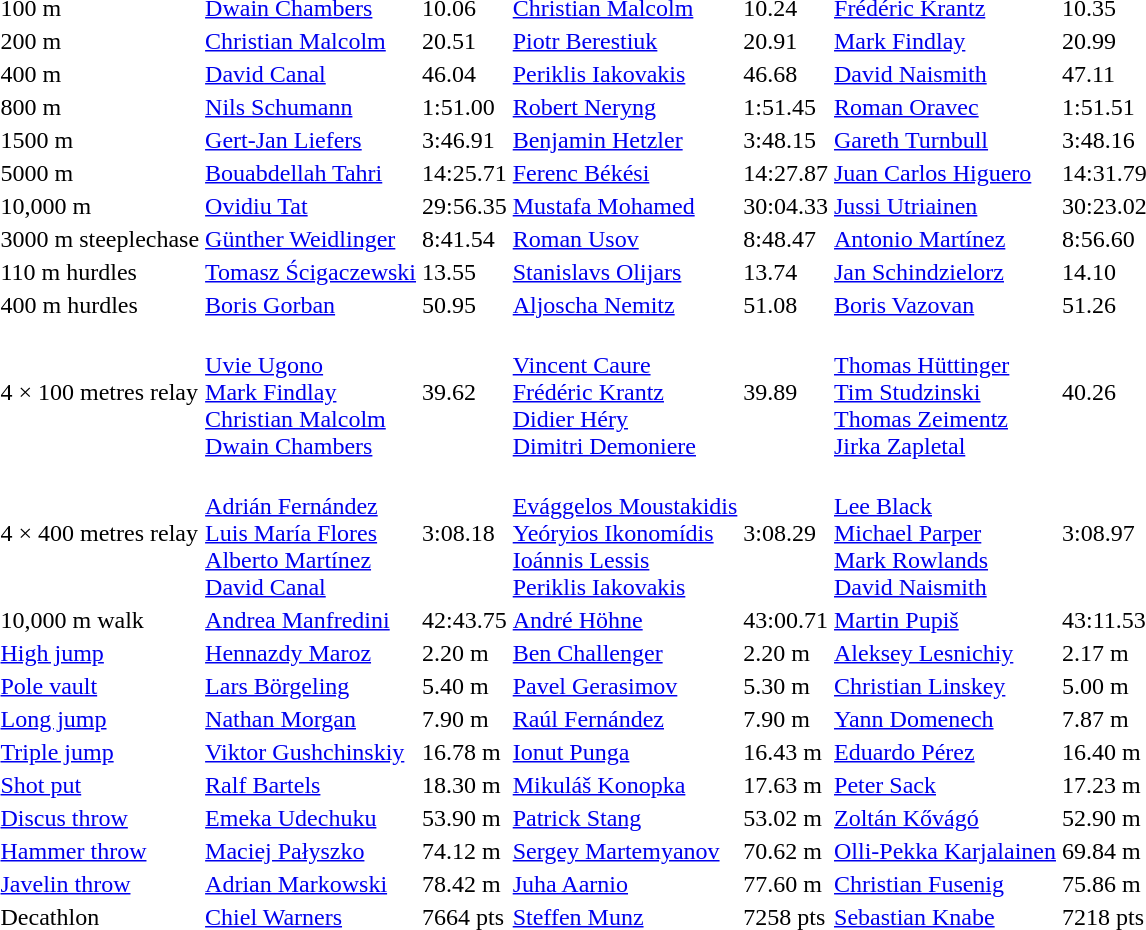<table>
<tr>
<td align=left>100 m</td>
<td><a href='#'>Dwain Chambers</a><br></td>
<td>10.06</td>
<td><a href='#'>Christian Malcolm</a><br></td>
<td>10.24</td>
<td><a href='#'>Frédéric Krantz</a><br></td>
<td>10.35</td>
</tr>
<tr>
<td>200 m</td>
<td><a href='#'>Christian Malcolm</a><br></td>
<td>20.51</td>
<td><a href='#'>Piotr Berestiuk</a><br></td>
<td>20.91</td>
<td><a href='#'>Mark Findlay</a><br></td>
<td>20.99</td>
</tr>
<tr>
<td>400 m</td>
<td><a href='#'>David Canal</a><br></td>
<td>46.04</td>
<td><a href='#'>Periklis Iakovakis</a><br></td>
<td>46.68</td>
<td><a href='#'>David Naismith</a><br></td>
<td>47.11</td>
</tr>
<tr>
<td>800 m</td>
<td><a href='#'>Nils Schumann</a><br></td>
<td>1:51.00</td>
<td><a href='#'>Robert Neryng</a><br></td>
<td>1:51.45</td>
<td><a href='#'>Roman Oravec</a><br></td>
<td>1:51.51</td>
</tr>
<tr>
<td>1500 m</td>
<td><a href='#'>Gert-Jan Liefers</a><br></td>
<td>3:46.91</td>
<td><a href='#'>Benjamin Hetzler</a><br></td>
<td>3:48.15</td>
<td><a href='#'>Gareth Turnbull</a><br></td>
<td>3:48.16</td>
</tr>
<tr>
<td>5000 m</td>
<td><a href='#'>Bouabdellah Tahri</a><br></td>
<td>14:25.71</td>
<td><a href='#'>Ferenc Békési</a><br></td>
<td>14:27.87</td>
<td><a href='#'>Juan Carlos Higuero</a><br></td>
<td>14:31.79</td>
</tr>
<tr>
<td>10,000 m</td>
<td><a href='#'>Ovidiu Tat</a><br></td>
<td>29:56.35</td>
<td><a href='#'>Mustafa Mohamed</a><br></td>
<td>30:04.33</td>
<td><a href='#'>Jussi Utriainen</a><br></td>
<td>30:23.02</td>
</tr>
<tr>
<td>3000 m steeplechase</td>
<td><a href='#'>Günther Weidlinger</a><br></td>
<td>8:41.54</td>
<td><a href='#'>Roman Usov</a><br></td>
<td>8:48.47</td>
<td><a href='#'>Antonio Martínez</a><br></td>
<td>8:56.60</td>
</tr>
<tr>
<td>110 m hurdles</td>
<td><a href='#'>Tomasz Ścigaczewski</a><br></td>
<td>13.55</td>
<td><a href='#'>Stanislavs Olijars</a><br></td>
<td>13.74</td>
<td><a href='#'>Jan Schindzielorz</a><br></td>
<td>14.10</td>
</tr>
<tr>
<td>400 m hurdles</td>
<td><a href='#'>Boris Gorban</a><br></td>
<td>50.95</td>
<td><a href='#'>Aljoscha Nemitz</a><br></td>
<td>51.08</td>
<td><a href='#'>Boris Vazovan</a><br></td>
<td>51.26</td>
</tr>
<tr>
<td>4 × 100 metres relay</td>
<td><br><a href='#'>Uvie Ugono</a><br><a href='#'>Mark Findlay</a><br><a href='#'>Christian Malcolm</a><br><a href='#'>Dwain Chambers</a></td>
<td>39.62</td>
<td><br><a href='#'>Vincent Caure</a><br><a href='#'>Frédéric Krantz</a><br><a href='#'>Didier Héry</a><br><a href='#'>Dimitri Demoniere</a></td>
<td>39.89</td>
<td><br><a href='#'>Thomas Hüttinger</a><br><a href='#'>Tim Studzinski</a><br><a href='#'>Thomas Zeimentz</a><br><a href='#'>Jirka Zapletal</a></td>
<td>40.26</td>
</tr>
<tr>
<td>4 × 400 metres relay</td>
<td><br><a href='#'>Adrián Fernández</a><br><a href='#'>Luis María Flores</a><br><a href='#'>Alberto Martínez</a><br><a href='#'>David Canal</a></td>
<td>3:08.18</td>
<td><br><a href='#'>Evággelos Moustakidis</a><br><a href='#'>Yeóryios Ikonomídis</a><br><a href='#'>Ioánnis Lessis</a><br><a href='#'>Periklis Iakovakis</a></td>
<td>3:08.29</td>
<td><br><a href='#'>Lee Black</a><br><a href='#'>Michael Parper</a><br><a href='#'>Mark Rowlands</a><br><a href='#'>David Naismith</a></td>
<td>3:08.97</td>
</tr>
<tr>
<td>10,000 m walk</td>
<td><a href='#'>Andrea Manfredini</a><br></td>
<td>42:43.75</td>
<td><a href='#'>André Höhne</a><br></td>
<td>43:00.71</td>
<td><a href='#'>Martin Pupiš</a><br></td>
<td>43:11.53</td>
</tr>
<tr>
<td><a href='#'>High jump</a></td>
<td><a href='#'>Hennazdy Maroz</a><br></td>
<td>2.20 m</td>
<td><a href='#'>Ben Challenger</a><br></td>
<td>2.20 m</td>
<td><a href='#'>Aleksey Lesnichiy</a><br></td>
<td>2.17 m</td>
</tr>
<tr>
<td><a href='#'>Pole vault</a></td>
<td><a href='#'>Lars Börgeling</a><br></td>
<td>5.40 m</td>
<td><a href='#'>Pavel Gerasimov</a><br></td>
<td>5.30 m</td>
<td><a href='#'>Christian Linskey</a><br></td>
<td>5.00 m</td>
</tr>
<tr>
<td><a href='#'>Long jump</a></td>
<td><a href='#'>Nathan Morgan</a><br></td>
<td>7.90 m</td>
<td><a href='#'>Raúl Fernández</a><br></td>
<td>7.90 m</td>
<td><a href='#'>Yann Domenech</a><br></td>
<td>7.87 m</td>
</tr>
<tr>
<td><a href='#'>Triple jump</a></td>
<td><a href='#'>Viktor Gushchinskiy</a><br></td>
<td>16.78 m</td>
<td><a href='#'>Ionut Punga</a><br></td>
<td>16.43 m</td>
<td><a href='#'>Eduardo Pérez</a><br></td>
<td>16.40 m</td>
</tr>
<tr>
<td><a href='#'>Shot put</a></td>
<td><a href='#'>Ralf Bartels</a><br></td>
<td>18.30 m</td>
<td><a href='#'>Mikuláš Konopka</a><br></td>
<td>17.63 m</td>
<td><a href='#'>Peter Sack</a><br></td>
<td>17.23 m</td>
</tr>
<tr>
<td><a href='#'>Discus throw</a></td>
<td><a href='#'>Emeka Udechuku</a><br></td>
<td>53.90 m</td>
<td><a href='#'>Patrick Stang</a><br></td>
<td>53.02 m</td>
<td><a href='#'>Zoltán Kővágó</a><br></td>
<td>52.90 m</td>
</tr>
<tr>
<td><a href='#'>Hammer throw</a></td>
<td><a href='#'>Maciej Pałyszko</a><br></td>
<td>74.12 m</td>
<td><a href='#'>Sergey Martemyanov</a><br></td>
<td>70.62 m</td>
<td><a href='#'>Olli-Pekka Karjalainen</a><br></td>
<td>69.84 m</td>
</tr>
<tr>
<td><a href='#'>Javelin throw</a></td>
<td><a href='#'>Adrian Markowski</a><br></td>
<td>78.42 m</td>
<td><a href='#'>Juha Aarnio</a><br></td>
<td>77.60 m</td>
<td><a href='#'>Christian Fusenig</a><br></td>
<td>75.86 m</td>
</tr>
<tr>
<td>Decathlon</td>
<td><a href='#'>Chiel Warners</a><br></td>
<td>7664 pts</td>
<td><a href='#'>Steffen Munz</a><br></td>
<td>7258 pts</td>
<td><a href='#'>Sebastian Knabe</a><br></td>
<td>7218 pts</td>
</tr>
</table>
